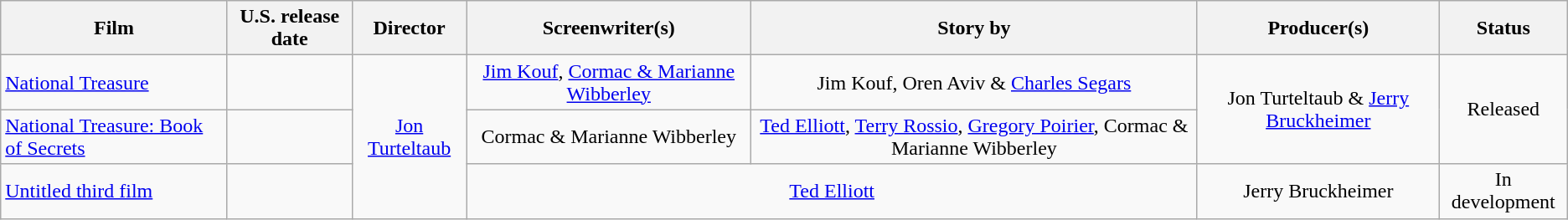<table class="wikitable plainrowheaders" style="text-align:center">
<tr>
<th>Film</th>
<th>U.S. release date</th>
<th>Director</th>
<th>Screenwriter(s)</th>
<th>Story by</th>
<th>Producer(s)</th>
<th>Status</th>
</tr>
<tr>
<td style="text-align:left"><a href='#'>National Treasure</a></td>
<td style="text-align:left"></td>
<td rowspan="3"><a href='#'>Jon Turteltaub</a></td>
<td><a href='#'>Jim Kouf</a>, <a href='#'>Cormac & Marianne Wibberley</a></td>
<td>Jim Kouf, Oren Aviv & <a href='#'>Charles Segars</a></td>
<td rowspan="2">Jon Turteltaub & <a href='#'>Jerry Bruckheimer</a></td>
<td rowspan="2">Released</td>
</tr>
<tr>
<td style="text-align:left"><a href='#'>National Treasure: Book of Secrets</a></td>
<td style="text-align:left"></td>
<td>Cormac & Marianne Wibberley</td>
<td><a href='#'>Ted Elliott</a>, <a href='#'>Terry Rossio</a>, <a href='#'>Gregory Poirier</a>, Cormac & Marianne Wibberley</td>
</tr>
<tr>
<td style="text-align:left"><a href='#'>Untitled third film</a></td>
<td></td>
<td colspan="2"><a href='#'>Ted Elliott</a></td>
<td>Jerry Bruckheimer</td>
<td>In development</td>
</tr>
</table>
